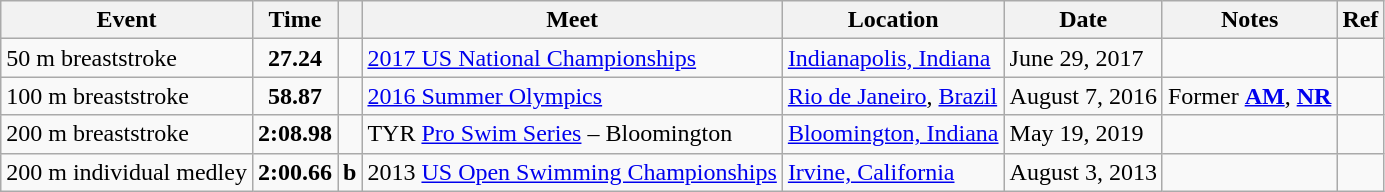<table class="wikitable">
<tr>
<th>Event</th>
<th>Time</th>
<th></th>
<th>Meet</th>
<th>Location</th>
<th>Date</th>
<th>Notes</th>
<th>Ref</th>
</tr>
<tr>
<td>50 m breaststroke</td>
<td style="text-align:center;"><strong>27.24</strong></td>
<td></td>
<td><a href='#'>2017 US National Championships</a></td>
<td><a href='#'>Indianapolis, Indiana</a></td>
<td>June 29, 2017</td>
<td></td>
<td style="text-align:center;"></td>
</tr>
<tr>
<td>100 m breaststroke</td>
<td style="text-align:center;"><strong>58.87</strong></td>
<td></td>
<td><a href='#'>2016 Summer Olympics</a></td>
<td><a href='#'>Rio de Janeiro</a>, <a href='#'>Brazil</a></td>
<td>August 7, 2016</td>
<td>Former <strong><a href='#'>AM</a></strong>, <strong><a href='#'>NR</a></strong></td>
<td style="text-align:center;"></td>
</tr>
<tr>
<td>200 m breaststroke</td>
<td style="text-align:center;"><strong>2:08.98</strong></td>
<td></td>
<td>TYR <a href='#'>Pro Swim Series</a> – Bloomington</td>
<td><a href='#'>Bloomington, Indiana</a></td>
<td>May 19, 2019</td>
<td></td>
<td style="text-align:center;"></td>
</tr>
<tr>
<td>200 m individual medley</td>
<td style="text-align:center;"><strong>2:00.66</strong></td>
<td><strong>b</strong></td>
<td>2013 <a href='#'>US Open Swimming Championships</a></td>
<td><a href='#'>Irvine, California</a></td>
<td>August 3, 2013</td>
<td></td>
<td style="text-align:center;"></td>
</tr>
</table>
